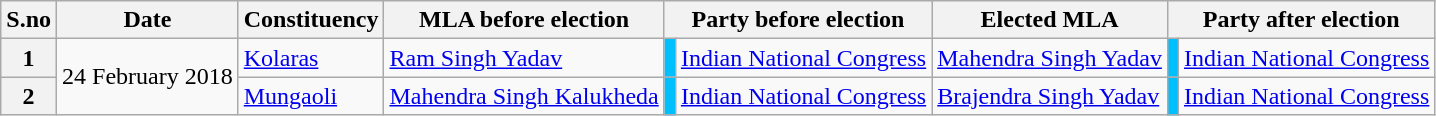<table class="wikitable sortable">
<tr>
<th>S.no</th>
<th>Date</th>
<th>Constituency</th>
<th>MLA before election</th>
<th colspan="2">Party before election</th>
<th>Elected MLA</th>
<th colspan="2">Party after election</th>
</tr>
<tr>
<th>1</th>
<td Rowspan=2>24 February 2018</td>
<td><a href='#'>Kolaras</a></td>
<td><a href='#'>Ram Singh Yadav</a></td>
<td bgcolor=#00BFFF></td>
<td><a href='#'>Indian National Congress</a></td>
<td><a href='#'>Mahendra Singh Yadav</a></td>
<td bgcolor=#00BFFF></td>
<td><a href='#'>Indian National Congress</a></td>
</tr>
<tr>
<th>2</th>
<td><a href='#'>Mungaoli</a></td>
<td><a href='#'>Mahendra Singh Kalukheda</a></td>
<td bgcolor=#00BFFF></td>
<td><a href='#'>Indian National Congress</a></td>
<td><a href='#'>Brajendra Singh Yadav</a></td>
<td bgcolor=#00BFFF></td>
<td><a href='#'>Indian National Congress</a></td>
</tr>
</table>
